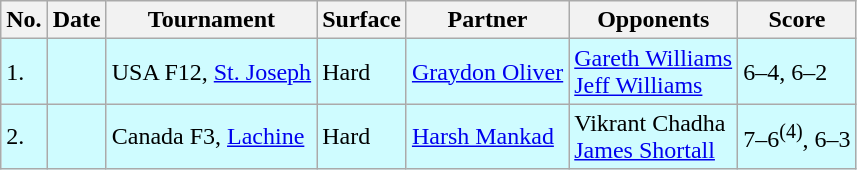<table class="sortable wikitable">
<tr>
<th>No.</th>
<th>Date</th>
<th>Tournament</th>
<th>Surface</th>
<th>Partner</th>
<th>Opponents</th>
<th class="unsortable">Score</th>
</tr>
<tr style="background:#cffcff;">
<td>1.</td>
<td></td>
<td>USA F12, <a href='#'>St. Joseph</a></td>
<td>Hard</td>
<td> <a href='#'>Graydon Oliver</a></td>
<td> <a href='#'>Gareth Williams</a> <br>  <a href='#'>Jeff Williams</a></td>
<td>6–4, 6–2</td>
</tr>
<tr style="background:#cffcff;">
<td>2.</td>
<td></td>
<td>Canada F3, <a href='#'>Lachine</a></td>
<td>Hard</td>
<td> <a href='#'>Harsh Mankad</a></td>
<td> Vikrant Chadha <br>  <a href='#'>James Shortall</a></td>
<td>7–6<sup>(4)</sup>, 6–3</td>
</tr>
</table>
